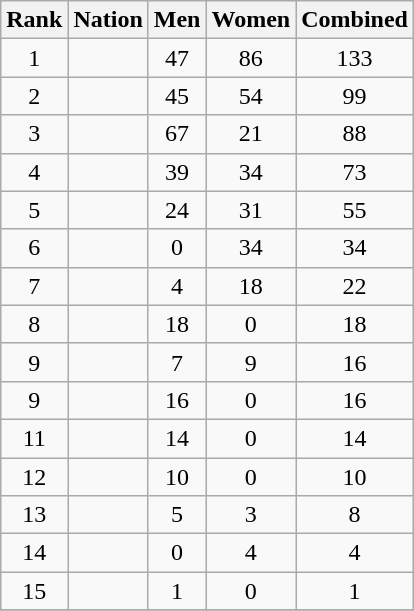<table class="wikitable sortable" style="text-align:center">
<tr>
<th>Rank</th>
<th>Nation</th>
<th>Men</th>
<th>Women</th>
<th>Combined</th>
</tr>
<tr>
<td>1</td>
<td align=left></td>
<td>47</td>
<td>86</td>
<td>133</td>
</tr>
<tr>
<td>2</td>
<td align=left></td>
<td>45</td>
<td>54</td>
<td>99</td>
</tr>
<tr>
<td>3</td>
<td align=left></td>
<td>67</td>
<td>21</td>
<td>88</td>
</tr>
<tr>
<td>4</td>
<td align=left></td>
<td>39</td>
<td>34</td>
<td>73</td>
</tr>
<tr>
<td>5</td>
<td align=left></td>
<td>24</td>
<td>31</td>
<td>55</td>
</tr>
<tr>
<td>6</td>
<td align=left></td>
<td>0</td>
<td>34</td>
<td>34</td>
</tr>
<tr>
<td>7</td>
<td align=left></td>
<td>4</td>
<td>18</td>
<td>22</td>
</tr>
<tr>
<td>8</td>
<td align=left></td>
<td>18</td>
<td>0</td>
<td>18</td>
</tr>
<tr>
<td>9</td>
<td align=left></td>
<td>7</td>
<td>9</td>
<td>16</td>
</tr>
<tr>
<td>9</td>
<td align=left></td>
<td>16</td>
<td>0</td>
<td>16</td>
</tr>
<tr>
<td>11</td>
<td align=left></td>
<td>14</td>
<td>0</td>
<td>14</td>
</tr>
<tr>
<td>12</td>
<td align=left></td>
<td>10</td>
<td>0</td>
<td>10</td>
</tr>
<tr>
<td>13</td>
<td align=left></td>
<td>5</td>
<td>3</td>
<td>8</td>
</tr>
<tr>
<td>14</td>
<td align=left></td>
<td>0</td>
<td>4</td>
<td>4</td>
</tr>
<tr>
<td>15</td>
<td align=left></td>
<td>1</td>
<td>0</td>
<td>1</td>
</tr>
<tr>
</tr>
</table>
